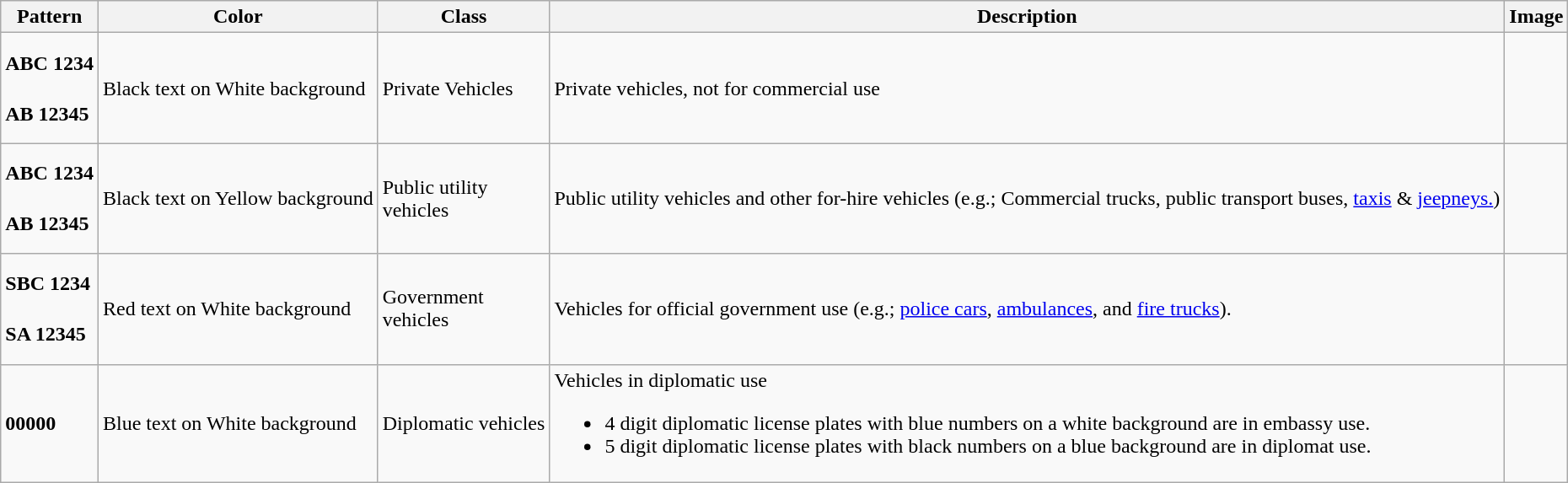<table class="wikitable">
<tr>
<th>Pattern</th>
<th>Color</th>
<th>Class</th>
<th>Description</th>
<th>Image</th>
</tr>
<tr>
<td style="line-height:2.5;"><span><strong>ABC 1234</strong></span><br><span><strong>AB 12345</strong></span></td>
<td>Black text on White background</td>
<td>Private Vehicles</td>
<td>Private vehicles, not for commercial use</td>
<td> </td>
</tr>
<tr>
<td style="line-height:2.5;"><span><strong>ABC 1234</strong></span><br><span><strong>AB 12345</strong></span></td>
<td>Black text on Yellow background</td>
<td>Public utility<br>vehicles</td>
<td>Public utility vehicles and other for-hire vehicles (e.g.; Commercial trucks, public transport buses, <a href='#'>taxis</a> & <a href='#'>jeepneys.</a>)</td>
<td> </td>
</tr>
<tr>
<td style="line-height:2.5;"><span><strong>SBC 1234</strong></span><br><span><strong>SA 12345</strong></span></td>
<td>Red text on White background</td>
<td>Government<br>vehicles</td>
<td>Vehicles for official government use (e.g.; <a href='#'>police cars</a>, <a href='#'>ambulances</a>, and <a href='#'>fire trucks</a>).</td>
<td> </td>
</tr>
<tr>
<td><span><strong>00000</strong></span></td>
<td>Blue text on White background</td>
<td>Diplomatic vehicles</td>
<td>Vehicles in diplomatic use<br><ul><li>4 digit diplomatic license plates with blue numbers on a white background are in embassy use.</li><li>5 digit diplomatic license plates with black numbers on a blue background are in diplomat use.</li></ul></td>
<td></td>
</tr>
</table>
